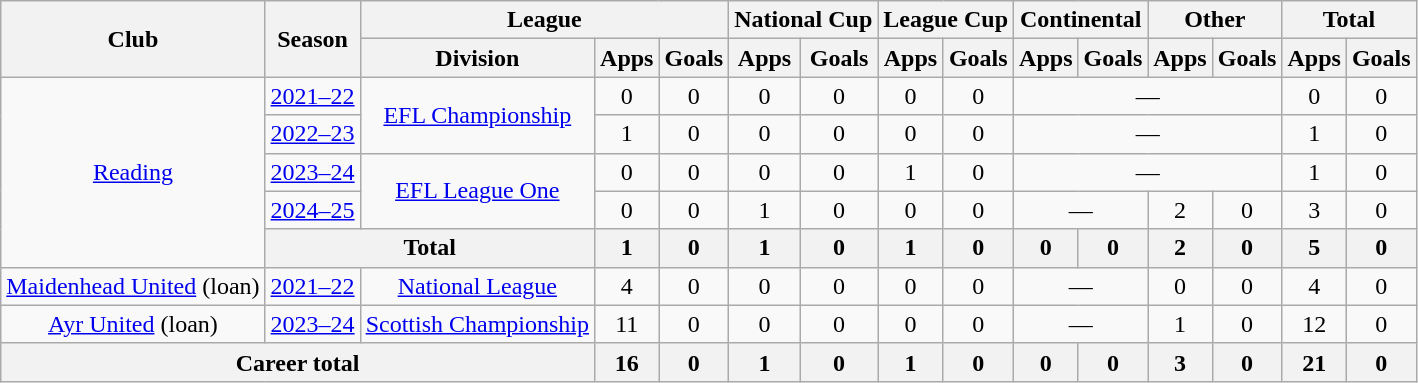<table class="wikitable" style="text-align:center">
<tr>
<th rowspan="2">Club</th>
<th rowspan="2">Season</th>
<th colspan="3">League</th>
<th colspan="2">National Cup</th>
<th colspan="2">League Cup</th>
<th colspan="2">Continental</th>
<th colspan="2">Other</th>
<th colspan="2">Total</th>
</tr>
<tr>
<th>Division</th>
<th>Apps</th>
<th>Goals</th>
<th>Apps</th>
<th>Goals</th>
<th>Apps</th>
<th>Goals</th>
<th>Apps</th>
<th>Goals</th>
<th>Apps</th>
<th>Goals</th>
<th>Apps</th>
<th>Goals</th>
</tr>
<tr>
<td rowspan="5"><a href='#'>Reading</a></td>
<td><a href='#'>2021–22</a></td>
<td rowspan="2"><a href='#'>EFL Championship</a></td>
<td>0</td>
<td>0</td>
<td>0</td>
<td>0</td>
<td>0</td>
<td>0</td>
<td colspan="4">—</td>
<td>0</td>
<td>0</td>
</tr>
<tr>
<td><a href='#'>2022–23</a></td>
<td>1</td>
<td>0</td>
<td>0</td>
<td>0</td>
<td>0</td>
<td>0</td>
<td colspan="4">—</td>
<td>1</td>
<td>0</td>
</tr>
<tr>
<td><a href='#'>2023–24</a></td>
<td rowspan="2"><a href='#'>EFL League One</a></td>
<td>0</td>
<td>0</td>
<td>0</td>
<td>0</td>
<td>1</td>
<td>0</td>
<td colspan="4">—</td>
<td>1</td>
<td>0</td>
</tr>
<tr>
<td><a href='#'>2024–25</a></td>
<td>0</td>
<td>0</td>
<td>1</td>
<td>0</td>
<td>0</td>
<td>0</td>
<td colspan="2">—</td>
<td>2</td>
<td>0</td>
<td>3</td>
<td>0</td>
</tr>
<tr>
<th colspan="2">Total</th>
<th>1</th>
<th>0</th>
<th>1</th>
<th>0</th>
<th>1</th>
<th>0</th>
<th>0</th>
<th>0</th>
<th>2</th>
<th>0</th>
<th>5</th>
<th>0</th>
</tr>
<tr>
<td><a href='#'>Maidenhead United</a> (loan)</td>
<td><a href='#'>2021–22</a></td>
<td><a href='#'>National League</a></td>
<td>4</td>
<td>0</td>
<td>0</td>
<td>0</td>
<td>0</td>
<td>0</td>
<td colspan="2">—</td>
<td>0</td>
<td>0</td>
<td>4</td>
<td>0</td>
</tr>
<tr>
<td><a href='#'>Ayr United</a> (loan)</td>
<td><a href='#'>2023–24</a></td>
<td><a href='#'>Scottish Championship</a></td>
<td>11</td>
<td>0</td>
<td>0</td>
<td>0</td>
<td>0</td>
<td>0</td>
<td colspan="2">—</td>
<td>1</td>
<td>0</td>
<td>12</td>
<td>0</td>
</tr>
<tr>
<th colspan="3">Career total</th>
<th>16</th>
<th>0</th>
<th>1</th>
<th>0</th>
<th>1</th>
<th>0</th>
<th>0</th>
<th>0</th>
<th>3</th>
<th>0</th>
<th>21</th>
<th>0</th>
</tr>
</table>
